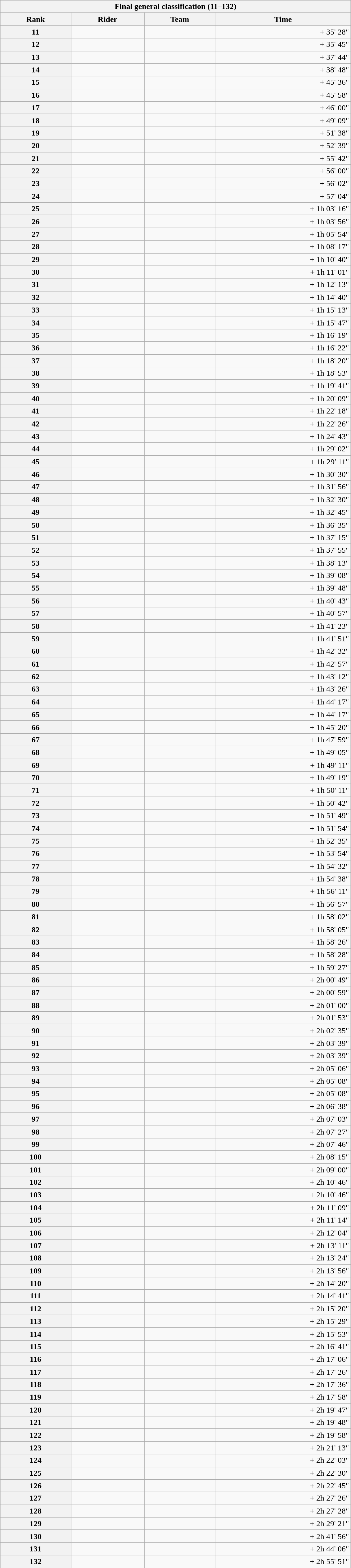<table class="collapsible collapsed wikitable" style="width:44em;margin-top:-1px;">
<tr>
<th scope="col" colspan="4">Final general classification (11–132)</th>
</tr>
<tr>
<th scope="col">Rank</th>
<th scope="col">Rider</th>
<th scope="col">Team</th>
<th scope="col">Time</th>
</tr>
<tr |->
<th scope="row">11</th>
<td></td>
<td></td>
<td style="text-align:right;">+ 35' 28"</td>
</tr>
<tr>
<th scope="row">12</th>
<td></td>
<td></td>
<td style="text-align:right;">+ 35' 45"</td>
</tr>
<tr>
<th scope="row">13</th>
<td></td>
<td></td>
<td style="text-align:right;">+ 37' 44"</td>
</tr>
<tr>
<th scope="row">14</th>
<td></td>
<td></td>
<td style="text-align:right;">+ 38' 48"</td>
</tr>
<tr>
<th scope="row">15</th>
<td></td>
<td></td>
<td style="text-align:right;">+ 45' 36"</td>
</tr>
<tr>
<th scope="row">16</th>
<td></td>
<td></td>
<td style="text-align:right;">+ 45' 58"</td>
</tr>
<tr>
<th scope="row">17</th>
<td></td>
<td></td>
<td style="text-align:right;">+ 46' 00"</td>
</tr>
<tr>
<th scope="row">18</th>
<td></td>
<td></td>
<td style="text-align:right;">+ 49' 09"</td>
</tr>
<tr>
<th scope="row">19</th>
<td></td>
<td></td>
<td style="text-align:right;">+ 51' 38"</td>
</tr>
<tr>
<th scope="row">20</th>
<td></td>
<td></td>
<td style="text-align:right;">+ 52' 39"</td>
</tr>
<tr>
<th scope="row">21</th>
<td></td>
<td></td>
<td style="text-align:right;">+ 55' 42"</td>
</tr>
<tr>
<th scope="row">22</th>
<td></td>
<td></td>
<td style="text-align:right;">+ 56' 00"</td>
</tr>
<tr>
<th scope="row">23</th>
<td></td>
<td></td>
<td style="text-align:right;">+ 56' 02"</td>
</tr>
<tr>
<th scope="row">24</th>
<td></td>
<td></td>
<td style="text-align:right;">+ 57' 04"</td>
</tr>
<tr>
<th scope="row">25</th>
<td></td>
<td></td>
<td style="text-align:right;">+ 1h 03' 16"</td>
</tr>
<tr>
<th scope="row">26</th>
<td></td>
<td></td>
<td style="text-align:right;">+ 1h 03' 56"</td>
</tr>
<tr>
<th scope="row">27</th>
<td></td>
<td></td>
<td style="text-align:right;">+ 1h 05' 54"</td>
</tr>
<tr>
<th scope="row">28</th>
<td></td>
<td></td>
<td style="text-align:right;">+ 1h 08' 17"</td>
</tr>
<tr>
<th scope="row">29</th>
<td></td>
<td></td>
<td style="text-align:right;">+ 1h 10' 40"</td>
</tr>
<tr>
<th scope="row">30</th>
<td></td>
<td></td>
<td style="text-align:right;">+ 1h 11' 01"</td>
</tr>
<tr>
<th scope="row">31</th>
<td></td>
<td></td>
<td style="text-align:right;">+ 1h 12' 13"</td>
</tr>
<tr>
<th scope="row">32</th>
<td></td>
<td></td>
<td style="text-align:right;">+ 1h 14' 40"</td>
</tr>
<tr>
<th scope="row">33</th>
<td></td>
<td></td>
<td style="text-align:right;">+ 1h 15' 13"</td>
</tr>
<tr>
<th scope="row">34</th>
<td></td>
<td></td>
<td style="text-align:right;">+ 1h 15' 47"</td>
</tr>
<tr>
<th scope="row">35</th>
<td></td>
<td></td>
<td style="text-align:right;">+ 1h 16' 19"</td>
</tr>
<tr>
<th scope="row">36</th>
<td></td>
<td></td>
<td style="text-align:right;">+ 1h 16' 22"</td>
</tr>
<tr>
<th scope="row">37</th>
<td></td>
<td></td>
<td style="text-align:right;">+ 1h 18' 20"</td>
</tr>
<tr>
<th scope="row">38</th>
<td></td>
<td></td>
<td style="text-align:right;">+ 1h 18' 53"</td>
</tr>
<tr>
<th scope="row">39</th>
<td></td>
<td></td>
<td style="text-align:right;">+ 1h 19' 41"</td>
</tr>
<tr>
<th scope="row">40</th>
<td></td>
<td></td>
<td style="text-align:right;">+ 1h 20' 09"</td>
</tr>
<tr>
<th scope="row">41</th>
<td></td>
<td></td>
<td style="text-align:right;">+ 1h 22' 18"</td>
</tr>
<tr>
<th scope="row">42</th>
<td></td>
<td></td>
<td style="text-align:right;">+ 1h 22' 26"</td>
</tr>
<tr>
<th scope="row">43</th>
<td></td>
<td></td>
<td style="text-align:right;">+ 1h 24' 43"</td>
</tr>
<tr>
<th scope="row">44</th>
<td></td>
<td></td>
<td style="text-align:right;">+ 1h 29' 02"</td>
</tr>
<tr>
<th scope="row">45</th>
<td></td>
<td></td>
<td style="text-align:right;">+ 1h 29' 11"</td>
</tr>
<tr>
<th scope="row">46</th>
<td></td>
<td></td>
<td style="text-align:right;">+ 1h 30' 30"</td>
</tr>
<tr>
<th scope="row">47</th>
<td></td>
<td></td>
<td style="text-align:right;">+ 1h 31' 56"</td>
</tr>
<tr>
<th scope="row">48</th>
<td></td>
<td></td>
<td style="text-align:right;">+ 1h 32' 30"</td>
</tr>
<tr>
<th scope="row">49</th>
<td></td>
<td></td>
<td style="text-align:right;">+ 1h 32' 45"</td>
</tr>
<tr>
<th scope="row">50</th>
<td></td>
<td></td>
<td style="text-align:right;">+ 1h 36' 35"</td>
</tr>
<tr>
<th scope="row">51</th>
<td></td>
<td></td>
<td style="text-align:right;">+ 1h 37' 15"</td>
</tr>
<tr>
<th scope="row">52</th>
<td></td>
<td></td>
<td style="text-align:right;">+ 1h 37' 55"</td>
</tr>
<tr>
<th scope="row">53</th>
<td></td>
<td></td>
<td style="text-align:right;">+ 1h 38' 13"</td>
</tr>
<tr>
<th scope="row">54</th>
<td></td>
<td></td>
<td style="text-align:right;">+ 1h 39' 08"</td>
</tr>
<tr>
<th scope="row">55</th>
<td></td>
<td></td>
<td style="text-align:right;">+ 1h 39' 48"</td>
</tr>
<tr>
<th scope="row">56</th>
<td></td>
<td></td>
<td style="text-align:right;">+ 1h 40' 43"</td>
</tr>
<tr>
<th scope="row">57</th>
<td></td>
<td></td>
<td style="text-align:right;">+ 1h 40' 57"</td>
</tr>
<tr>
<th scope="row">58</th>
<td></td>
<td></td>
<td style="text-align:right;">+ 1h 41' 23"</td>
</tr>
<tr>
<th scope="row">59</th>
<td></td>
<td></td>
<td style="text-align:right;">+ 1h 41' 51"</td>
</tr>
<tr>
<th scope="row">60</th>
<td></td>
<td></td>
<td style="text-align:right;">+ 1h 42' 32"</td>
</tr>
<tr>
<th scope="row">61</th>
<td></td>
<td></td>
<td style="text-align:right;">+ 1h 42' 57"</td>
</tr>
<tr>
<th scope="row">62</th>
<td></td>
<td></td>
<td style="text-align:right;">+ 1h 43' 12"</td>
</tr>
<tr>
<th scope="row">63</th>
<td></td>
<td></td>
<td style="text-align:right;">+ 1h 43' 26"</td>
</tr>
<tr>
<th scope="row">64</th>
<td></td>
<td></td>
<td style="text-align:right;">+ 1h 44' 17"</td>
</tr>
<tr>
<th scope="row">65</th>
<td></td>
<td></td>
<td style="text-align:right;">+ 1h 44' 17"</td>
</tr>
<tr>
<th scope="row">66</th>
<td></td>
<td></td>
<td style="text-align:right;">+ 1h 45' 20"</td>
</tr>
<tr>
<th scope="row">67</th>
<td></td>
<td></td>
<td style="text-align:right;">+ 1h 47' 59"</td>
</tr>
<tr>
<th scope="row">68</th>
<td></td>
<td></td>
<td style="text-align:right;">+ 1h 49' 05"</td>
</tr>
<tr>
<th scope="row">69</th>
<td></td>
<td></td>
<td style="text-align:right;">+ 1h 49' 11"</td>
</tr>
<tr>
<th scope="row">70</th>
<td></td>
<td></td>
<td style="text-align:right;">+ 1h 49' 19"</td>
</tr>
<tr>
<th scope="row">71</th>
<td></td>
<td></td>
<td style="text-align:right;">+ 1h 50' 11"</td>
</tr>
<tr>
<th scope="row">72</th>
<td></td>
<td></td>
<td style="text-align:right;">+ 1h 50' 42"</td>
</tr>
<tr>
<th scope="row">73</th>
<td></td>
<td></td>
<td style="text-align:right;">+ 1h 51' 49"</td>
</tr>
<tr>
<th scope="row">74</th>
<td></td>
<td></td>
<td style="text-align:right;">+ 1h 51' 54"</td>
</tr>
<tr>
<th scope="row">75</th>
<td></td>
<td></td>
<td style="text-align:right;">+ 1h 52' 35"</td>
</tr>
<tr>
<th scope="row">76</th>
<td></td>
<td></td>
<td style="text-align:right;">+ 1h 53' 54"</td>
</tr>
<tr>
<th scope="row">77</th>
<td></td>
<td></td>
<td style="text-align:right;">+ 1h 54' 32"</td>
</tr>
<tr>
<th scope="row">78</th>
<td></td>
<td></td>
<td style="text-align:right;">+ 1h 54' 38"</td>
</tr>
<tr>
<th scope="row">79</th>
<td></td>
<td></td>
<td style="text-align:right;">+ 1h 56' 11"</td>
</tr>
<tr>
<th scope="row">80</th>
<td></td>
<td></td>
<td style="text-align:right;">+ 1h 56' 57"</td>
</tr>
<tr>
<th scope="row">81</th>
<td></td>
<td></td>
<td style="text-align:right;">+ 1h 58' 02"</td>
</tr>
<tr>
<th scope="row">82</th>
<td></td>
<td></td>
<td style="text-align:right;">+ 1h 58' 05"</td>
</tr>
<tr>
<th scope="row">83</th>
<td></td>
<td></td>
<td style="text-align:right;">+ 1h 58' 26"</td>
</tr>
<tr>
<th scope="row">84</th>
<td></td>
<td></td>
<td style="text-align:right;">+ 1h 58' 28"</td>
</tr>
<tr>
<th scope="row">85</th>
<td></td>
<td></td>
<td style="text-align:right;">+ 1h 59' 27"</td>
</tr>
<tr>
<th scope="row">86</th>
<td></td>
<td></td>
<td style="text-align:right;">+ 2h 00' 49"</td>
</tr>
<tr>
<th scope="row">87</th>
<td></td>
<td></td>
<td style="text-align:right;">+ 2h 00' 59"</td>
</tr>
<tr>
<th scope="row">88</th>
<td></td>
<td></td>
<td style="text-align:right;">+ 2h 01' 00"</td>
</tr>
<tr>
<th scope="row">89</th>
<td></td>
<td></td>
<td style="text-align:right;">+ 2h 01' 53"</td>
</tr>
<tr>
<th scope="row">90</th>
<td></td>
<td></td>
<td style="text-align:right;">+ 2h 02' 35"</td>
</tr>
<tr>
<th scope="row">91</th>
<td></td>
<td></td>
<td style="text-align:right;">+ 2h 03' 39"</td>
</tr>
<tr>
<th scope="row">92</th>
<td></td>
<td></td>
<td style="text-align:right;">+ 2h 03' 39"</td>
</tr>
<tr>
<th scope="row">93</th>
<td></td>
<td></td>
<td style="text-align:right;">+ 2h 05' 06"</td>
</tr>
<tr>
<th scope="row">94</th>
<td></td>
<td></td>
<td style="text-align:right;">+ 2h 05' 08"</td>
</tr>
<tr>
<th scope="row">95</th>
<td></td>
<td></td>
<td style="text-align:right;">+ 2h 05' 08"</td>
</tr>
<tr>
<th scope="row">96</th>
<td></td>
<td></td>
<td style="text-align:right;">+ 2h 06' 38"</td>
</tr>
<tr>
<th scope="row">97</th>
<td></td>
<td></td>
<td style="text-align:right;">+ 2h 07' 03"</td>
</tr>
<tr>
<th scope="row">98</th>
<td></td>
<td></td>
<td style="text-align:right;">+ 2h 07' 27"</td>
</tr>
<tr>
<th scope="row">99</th>
<td></td>
<td></td>
<td style="text-align:right;">+ 2h 07' 46"</td>
</tr>
<tr>
<th scope="row">100</th>
<td></td>
<td></td>
<td style="text-align:right;">+ 2h 08' 15"</td>
</tr>
<tr>
<th scope="row">101</th>
<td> </td>
<td></td>
<td style="text-align:right;">+ 2h 09' 00"</td>
</tr>
<tr>
<th scope="row">102</th>
<td></td>
<td></td>
<td style="text-align:right;">+ 2h 10' 46"</td>
</tr>
<tr>
<th scope="row">103</th>
<td></td>
<td></td>
<td style="text-align:right;">+ 2h 10' 46"</td>
</tr>
<tr>
<th scope="row">104</th>
<td></td>
<td></td>
<td style="text-align:right;">+ 2h 11' 09"</td>
</tr>
<tr>
<th scope="row">105</th>
<td></td>
<td></td>
<td style="text-align:right;">+ 2h 11' 14"</td>
</tr>
<tr>
<th scope="row">106</th>
<td></td>
<td></td>
<td style="text-align:right;">+ 2h 12' 04"</td>
</tr>
<tr>
<th scope="row">107</th>
<td></td>
<td></td>
<td style="text-align:right;">+ 2h 13' 11"</td>
</tr>
<tr>
<th scope="row">108</th>
<td></td>
<td></td>
<td style="text-align:right;">+ 2h 13' 24"</td>
</tr>
<tr>
<th scope="row">109</th>
<td></td>
<td></td>
<td style="text-align:right;">+ 2h 13' 56"</td>
</tr>
<tr>
<th scope="row">110</th>
<td></td>
<td></td>
<td style="text-align:right;">+ 2h 14' 20"</td>
</tr>
<tr>
<th scope="row">111</th>
<td></td>
<td></td>
<td style="text-align:right;">+ 2h 14' 41"</td>
</tr>
<tr>
<th scope="row">112</th>
<td></td>
<td></td>
<td style="text-align:right;">+ 2h 15' 20"</td>
</tr>
<tr>
<th scope="row">113</th>
<td></td>
<td></td>
<td style="text-align:right;">+ 2h 15' 29"</td>
</tr>
<tr>
<th scope="row">114</th>
<td></td>
<td></td>
<td style="text-align:right;">+ 2h 15' 53"</td>
</tr>
<tr>
<th scope="row">115</th>
<td></td>
<td></td>
<td style="text-align:right;">+ 2h 16' 41"</td>
</tr>
<tr>
<th scope="row">116</th>
<td></td>
<td></td>
<td style="text-align:right;">+ 2h 17' 06"</td>
</tr>
<tr>
<th scope="row">117</th>
<td></td>
<td></td>
<td style="text-align:right;">+ 2h 17' 26"</td>
</tr>
<tr>
<th scope="row">118</th>
<td></td>
<td></td>
<td style="text-align:right;">+ 2h 17' 36"</td>
</tr>
<tr>
<th scope="row">119</th>
<td></td>
<td></td>
<td style="text-align:right;">+ 2h 17' 58"</td>
</tr>
<tr>
<th scope="row">120</th>
<td></td>
<td></td>
<td style="text-align:right;">+ 2h 19' 47"</td>
</tr>
<tr>
<th scope="row">121</th>
<td></td>
<td></td>
<td style="text-align:right;">+ 2h 19' 48"</td>
</tr>
<tr>
<th scope="row">122</th>
<td></td>
<td></td>
<td style="text-align:right;">+ 2h 19' 58"</td>
</tr>
<tr>
<th scope="row">123</th>
<td></td>
<td></td>
<td style="text-align:right;">+ 2h 21' 13"</td>
</tr>
<tr>
<th scope="row">124</th>
<td></td>
<td></td>
<td style="text-align:right;">+ 2h 22' 03"</td>
</tr>
<tr>
<th scope="row">125</th>
<td> </td>
<td></td>
<td style="text-align:right;">+ 2h 22' 30"</td>
</tr>
<tr>
<th scope="row">126</th>
<td></td>
<td></td>
<td style="text-align:right;">+ 2h 22' 45"</td>
</tr>
<tr>
<th scope="row">127</th>
<td></td>
<td></td>
<td style="text-align:right;">+ 2h 27' 26"</td>
</tr>
<tr>
<th scope="row">128</th>
<td></td>
<td></td>
<td style="text-align:right;">+ 2h 27' 28"</td>
</tr>
<tr>
<th scope="row">129</th>
<td></td>
<td></td>
<td style="text-align:right;">+ 2h 29' 21"</td>
</tr>
<tr>
<th scope="row">130</th>
<td></td>
<td></td>
<td style="text-align:right;">+ 2h 41' 56"</td>
</tr>
<tr>
<th scope="row">131</th>
<td></td>
<td></td>
<td style="text-align:right;">+ 2h 44' 06"</td>
</tr>
<tr>
<th scope="row">132</th>
<td></td>
<td></td>
<td style="text-align:right;">+ 2h 55' 51"</td>
</tr>
</table>
